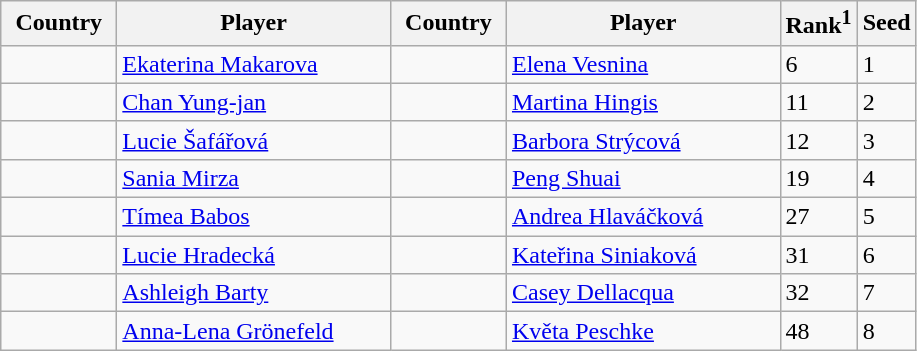<table class="sortable wikitable">
<tr>
<th width="70">Country</th>
<th width="175">Player</th>
<th width="70">Country</th>
<th width="175">Player</th>
<th>Rank<sup>1</sup></th>
<th>Seed</th>
</tr>
<tr>
<td></td>
<td><a href='#'>Ekaterina Makarova</a></td>
<td></td>
<td><a href='#'>Elena Vesnina</a></td>
<td>6</td>
<td>1</td>
</tr>
<tr>
<td></td>
<td><a href='#'>Chan Yung-jan</a></td>
<td></td>
<td><a href='#'>Martina Hingis</a></td>
<td>11</td>
<td>2</td>
</tr>
<tr>
<td></td>
<td><a href='#'>Lucie Šafářová</a></td>
<td></td>
<td><a href='#'>Barbora Strýcová</a></td>
<td>12</td>
<td>3</td>
</tr>
<tr>
<td></td>
<td><a href='#'>Sania Mirza</a></td>
<td></td>
<td><a href='#'>Peng Shuai</a></td>
<td>19</td>
<td>4</td>
</tr>
<tr>
<td></td>
<td><a href='#'>Tímea Babos</a></td>
<td></td>
<td><a href='#'>Andrea Hlaváčková</a></td>
<td>27</td>
<td>5</td>
</tr>
<tr>
<td></td>
<td><a href='#'>Lucie Hradecká</a></td>
<td></td>
<td><a href='#'>Kateřina Siniaková</a></td>
<td>31</td>
<td>6</td>
</tr>
<tr>
<td></td>
<td><a href='#'>Ashleigh Barty</a></td>
<td></td>
<td><a href='#'>Casey Dellacqua</a></td>
<td>32</td>
<td>7</td>
</tr>
<tr>
<td></td>
<td><a href='#'>Anna-Lena Grönefeld</a></td>
<td></td>
<td><a href='#'>Květa Peschke</a></td>
<td>48</td>
<td>8</td>
</tr>
</table>
